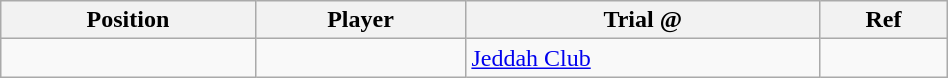<table class="wikitable sortable" style="width:50%; text-align:center; font-size:100%; text-align:left;">
<tr>
<th><strong>Position</strong></th>
<th><strong>Player</strong></th>
<th><strong>Trial @</strong></th>
<th><strong>Ref</strong></th>
</tr>
<tr>
<td></td>
<td></td>
<td> <a href='#'>Jeddah Club</a></td>
<td></td>
</tr>
</table>
